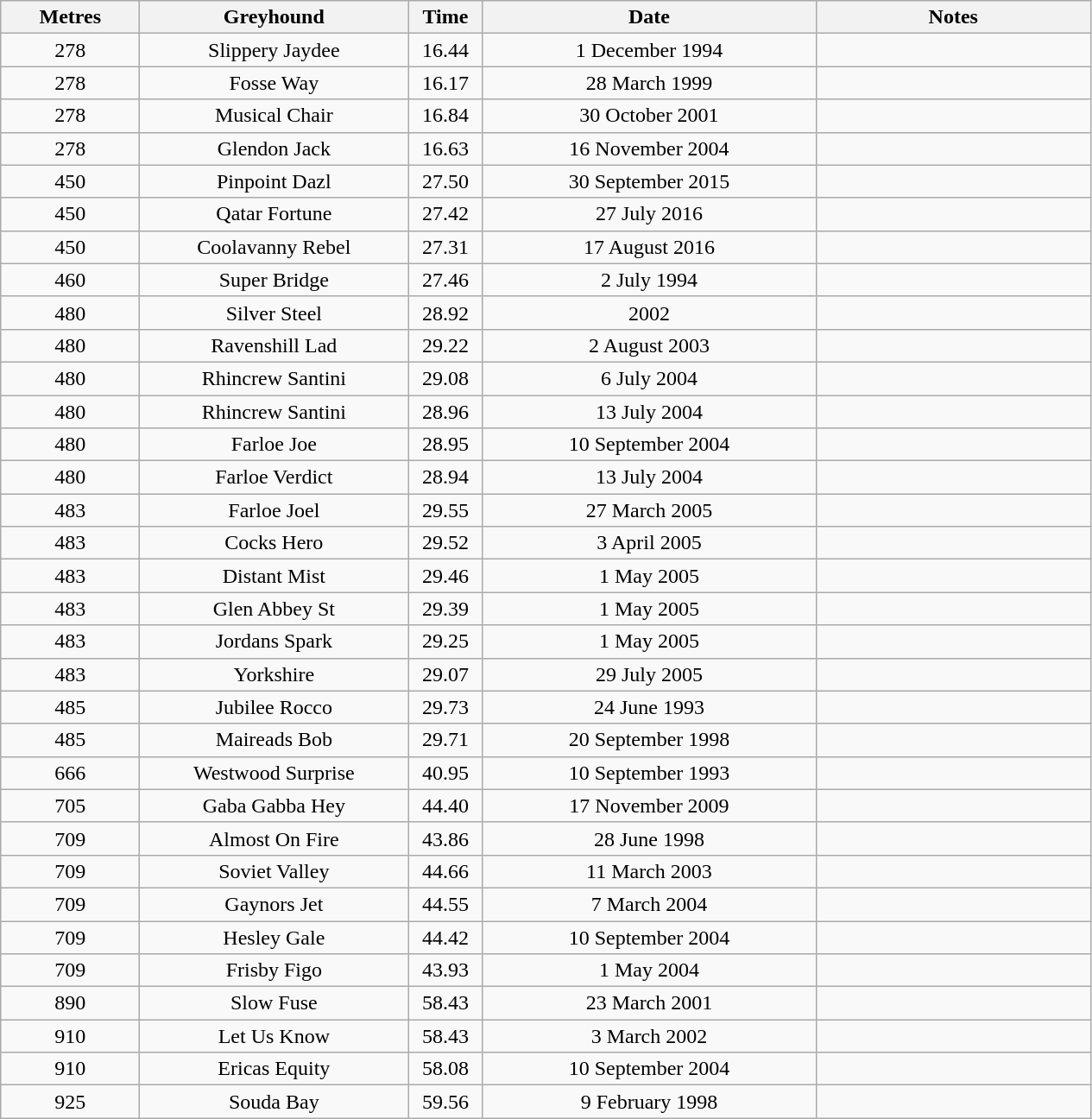<table class="wikitable" style="font-size: 100%">
<tr>
<th width=100>Metres</th>
<th width=200>Greyhound</th>
<th width=50>Time</th>
<th width=250>Date</th>
<th width=205>Notes</th>
</tr>
<tr align=center>
<td>278</td>
<td>Slippery Jaydee</td>
<td>16.44</td>
<td>1 December 1994</td>
<td></td>
</tr>
<tr align=center>
<td>278</td>
<td>Fosse Way</td>
<td>16.17</td>
<td>28 March 1999</td>
<td></td>
</tr>
<tr align=center>
<td>278</td>
<td>Musical Chair</td>
<td>16.84</td>
<td>30 October 2001</td>
<td></td>
</tr>
<tr align=center>
<td>278</td>
<td>Glendon Jack</td>
<td>16.63</td>
<td>16 November 2004</td>
<td></td>
</tr>
<tr align=center>
<td>450</td>
<td>Pinpoint Dazl</td>
<td>27.50</td>
<td>30 September 2015</td>
<td></td>
</tr>
<tr align=center>
<td>450</td>
<td>Qatar Fortune</td>
<td>27.42</td>
<td>27 July 2016</td>
<td></td>
</tr>
<tr align=center>
<td>450</td>
<td>Coolavanny Rebel</td>
<td>27.31</td>
<td>17 August 2016</td>
<td></td>
</tr>
<tr align=center>
<td>460</td>
<td>Super Bridge</td>
<td>27.46</td>
<td>2 July 1994</td>
<td></td>
</tr>
<tr align=center>
<td>480</td>
<td>Silver Steel</td>
<td>28.92</td>
<td>2002</td>
<td></td>
</tr>
<tr align=center>
<td>480</td>
<td>Ravenshill Lad</td>
<td>29.22</td>
<td>2 August 2003</td>
<td></td>
</tr>
<tr align=center>
<td>480</td>
<td>Rhincrew Santini</td>
<td>29.08</td>
<td>6 July 2004</td>
<td></td>
</tr>
<tr align=center>
<td>480</td>
<td>Rhincrew Santini</td>
<td>28.96</td>
<td>13 July 2004</td>
<td></td>
</tr>
<tr align=center>
<td>480</td>
<td>Farloe Joe</td>
<td>28.95</td>
<td>10 September 2004</td>
<td></td>
</tr>
<tr align=center>
<td>480</td>
<td>Farloe Verdict</td>
<td>28.94</td>
<td>13 July 2004</td>
<td></td>
</tr>
<tr align=center>
<td>483</td>
<td>Farloe Joel</td>
<td>29.55</td>
<td>27 March 2005</td>
<td></td>
</tr>
<tr align=center>
<td>483</td>
<td>Cocks Hero</td>
<td>29.52</td>
<td>3 April 2005</td>
<td></td>
</tr>
<tr align=center>
<td>483</td>
<td>Distant Mist</td>
<td>29.46</td>
<td>1 May 2005</td>
<td></td>
</tr>
<tr align=center>
<td>483</td>
<td>Glen Abbey St</td>
<td>29.39</td>
<td>1 May 2005</td>
<td></td>
</tr>
<tr align=center>
<td>483</td>
<td>Jordans Spark</td>
<td>29.25</td>
<td>1 May 2005</td>
<td></td>
</tr>
<tr align=center>
<td>483</td>
<td>Yorkshire</td>
<td>29.07</td>
<td>29 July 2005</td>
<td></td>
</tr>
<tr align=center>
<td>485</td>
<td>Jubilee Rocco</td>
<td>29.73</td>
<td>24 June 1993</td>
<td></td>
</tr>
<tr align=center>
<td>485</td>
<td>Maireads Bob</td>
<td>29.71</td>
<td>20 September 1998</td>
<td></td>
</tr>
<tr align=center>
<td>666</td>
<td>Westwood Surprise</td>
<td>40.95</td>
<td>10 September 1993</td>
<td></td>
</tr>
<tr align=center>
<td>705</td>
<td>Gaba Gabba Hey</td>
<td>44.40</td>
<td>17 November 2009</td>
<td></td>
</tr>
<tr align=center>
<td>709</td>
<td>Almost On Fire</td>
<td>43.86</td>
<td>28 June 1998</td>
<td></td>
</tr>
<tr align=center>
<td>709</td>
<td>Soviet Valley</td>
<td>44.66</td>
<td>11 March 2003</td>
<td></td>
</tr>
<tr align=center>
<td>709</td>
<td>Gaynors Jet</td>
<td>44.55</td>
<td>7 March 2004</td>
<td></td>
</tr>
<tr align=center>
<td>709</td>
<td>Hesley Gale</td>
<td>44.42</td>
<td>10 September 2004</td>
<td></td>
</tr>
<tr align=center>
<td>709</td>
<td>Frisby Figo</td>
<td>43.93</td>
<td>1 May 2004</td>
<td></td>
</tr>
<tr align=center>
<td>890</td>
<td>Slow Fuse</td>
<td>58.43</td>
<td>23 March 2001</td>
<td></td>
</tr>
<tr align=center>
<td>910</td>
<td>Let Us Know</td>
<td>58.43</td>
<td>3 March 2002</td>
<td></td>
</tr>
<tr align=center>
<td>910</td>
<td>Ericas Equity</td>
<td>58.08</td>
<td>10 September 2004</td>
<td></td>
</tr>
<tr align=center>
<td>925</td>
<td>Souda Bay</td>
<td>59.56</td>
<td>9 February 1998</td>
<td></td>
</tr>
</table>
